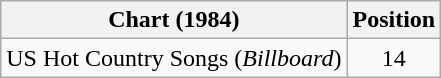<table class="wikitable">
<tr>
<th>Chart (1984)</th>
<th>Position</th>
</tr>
<tr>
<td>US Hot Country Songs (<em>Billboard</em>)</td>
<td align="center">14</td>
</tr>
</table>
